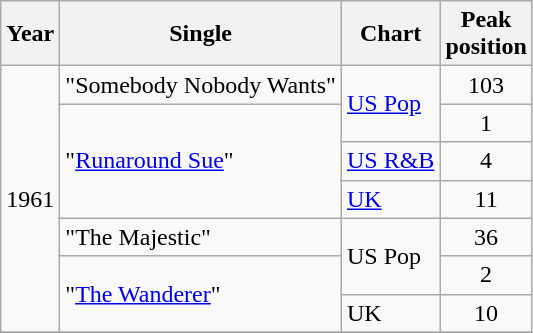<table class="wikitable">
<tr>
<th>Year</th>
<th>Single</th>
<th>Chart</th>
<th>Peak<br>position</th>
</tr>
<tr>
<td rowspan="7">1961</td>
<td rowspan="1">"Somebody Nobody Wants"</td>
<td rowspan="2"><a href='#'>US Pop</a></td>
<td align="center">103</td>
</tr>
<tr>
<td rowspan="3">"<a href='#'>Runaround Sue</a>"</td>
<td align="center">1</td>
</tr>
<tr>
<td rowspan="1"><a href='#'>US R&B</a></td>
<td align="center">4</td>
</tr>
<tr>
<td rowspan="1"><a href='#'>UK</a></td>
<td align="center">11</td>
</tr>
<tr>
<td rowspan="1">"The Majestic"</td>
<td rowspan="2">US Pop</td>
<td align="center">36</td>
</tr>
<tr>
<td rowspan="2">"<a href='#'>The Wanderer</a>"</td>
<td align="center">2</td>
</tr>
<tr>
<td rowspan="1">UK</td>
<td align="center">10</td>
</tr>
<tr>
</tr>
</table>
